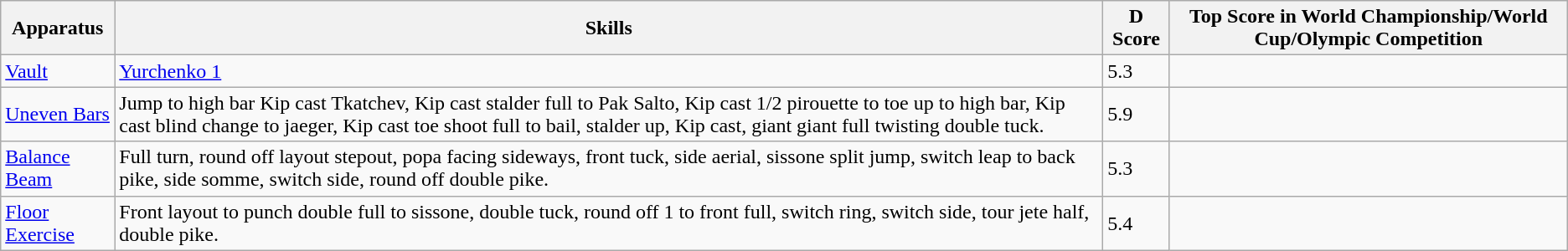<table class="wikitable">
<tr>
<th>Apparatus</th>
<th>Skills</th>
<th>D Score</th>
<th>Top Score in World Championship/World Cup/Olympic Competition</th>
</tr>
<tr>
<td><a href='#'>Vault</a></td>
<td><a href='#'>Yurchenko 1</a></td>
<td>5.3</td>
<td></td>
</tr>
<tr>
<td><a href='#'>Uneven Bars</a></td>
<td>Jump to high bar Kip cast Tkatchev, Kip cast stalder full to Pak Salto, Kip cast 1/2 pirouette to toe up to high bar, Kip cast blind change to jaeger, Kip cast toe shoot full to bail, stalder up, Kip cast, giant giant full twisting double tuck.</td>
<td>5.9</td>
<td></td>
</tr>
<tr>
<td><a href='#'>Balance Beam</a></td>
<td>Full turn, round off layout stepout, popa facing sideways, front tuck, side aerial, sissone split jump, switch leap to back pike, side somme, switch side, round off double pike.</td>
<td>5.3</td>
<td></td>
</tr>
<tr>
<td><a href='#'>Floor Exercise</a></td>
<td>Front layout to punch double full to sissone, double tuck, round off 1 to front full, switch ring, switch side, tour jete half, double pike.</td>
<td>5.4</td>
<td></td>
</tr>
</table>
